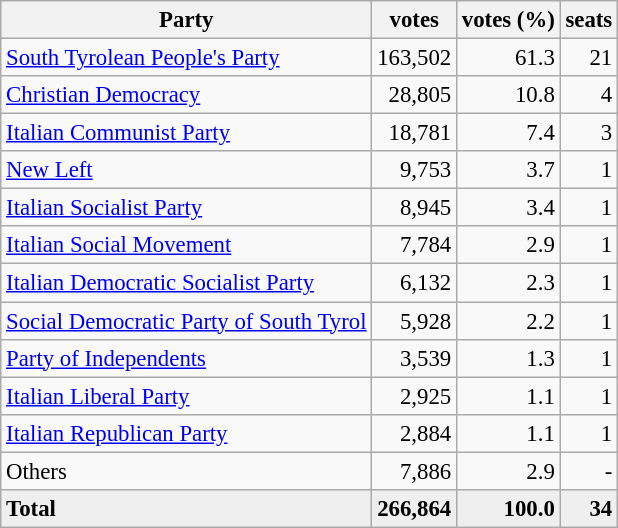<table class="wikitable" style="font-size:95%; text-align:right;">
<tr>
<th>Party</th>
<th>votes</th>
<th>votes (%)</th>
<th>seats</th>
</tr>
<tr>
<td align=left><a href='#'>South Tyrolean People's Party</a></td>
<td>163,502</td>
<td>61.3</td>
<td>21</td>
</tr>
<tr>
<td align=left><a href='#'>Christian Democracy</a></td>
<td>28,805</td>
<td>10.8</td>
<td>4</td>
</tr>
<tr>
<td align=left><a href='#'>Italian Communist Party</a></td>
<td>18,781</td>
<td>7.4</td>
<td>3</td>
</tr>
<tr>
<td align=left><a href='#'>New Left</a></td>
<td>9,753</td>
<td>3.7</td>
<td>1</td>
</tr>
<tr>
<td align=left><a href='#'>Italian Socialist Party</a></td>
<td>8,945</td>
<td>3.4</td>
<td>1</td>
</tr>
<tr>
<td align=left><a href='#'>Italian Social Movement</a></td>
<td>7,784</td>
<td>2.9</td>
<td>1</td>
</tr>
<tr>
<td align=left><a href='#'>Italian Democratic Socialist Party</a></td>
<td>6,132</td>
<td>2.3</td>
<td>1</td>
</tr>
<tr>
<td align=left><a href='#'>Social Democratic Party of South Tyrol</a></td>
<td>5,928</td>
<td>2.2</td>
<td>1</td>
</tr>
<tr>
<td align=left><a href='#'>Party of Independents</a></td>
<td>3,539</td>
<td>1.3</td>
<td>1</td>
</tr>
<tr>
<td align=left><a href='#'>Italian Liberal Party</a></td>
<td>2,925</td>
<td>1.1</td>
<td>1</td>
</tr>
<tr>
<td align=left><a href='#'>Italian Republican Party</a></td>
<td>2,884</td>
<td>1.1</td>
<td>1</td>
</tr>
<tr>
<td align=left>Others</td>
<td>7,886</td>
<td>2.9</td>
<td>-</td>
</tr>
<tr bgcolor="EFEFEF">
<td align=left><strong>Total</strong></td>
<td><strong>266,864</strong></td>
<td><strong>100.0</strong></td>
<td><strong>34</strong></td>
</tr>
</table>
